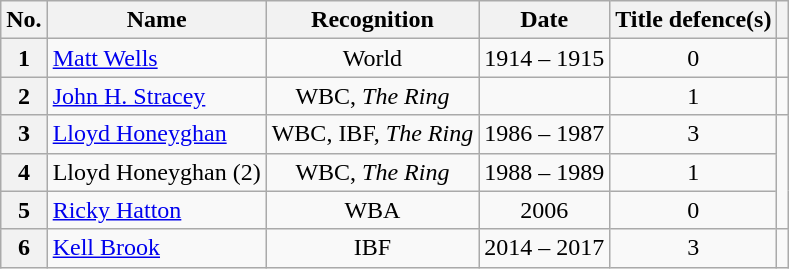<table class="wikitable sortable">
<tr>
<th>No.</th>
<th>Name</th>
<th>Recognition</th>
<th>Date</th>
<th>Title defence(s)</th>
<th></th>
</tr>
<tr align=center>
<th>1</th>
<td align=left><a href='#'>Matt Wells</a></td>
<td>World</td>
<td>1914 – 1915</td>
<td>0</td>
<td></td>
</tr>
<tr align=center>
<th>2</th>
<td align=left><a href='#'>John H. Stracey</a></td>
<td>WBC, <em>The Ring</em></td>
<td></td>
<td>1</td>
<td></td>
</tr>
<tr align=center>
<th>3</th>
<td align=left><a href='#'>Lloyd Honeyghan</a></td>
<td>WBC, IBF, <em>The Ring</em></td>
<td>1986 – 1987</td>
<td>3</td>
<td rowspan="3"></td>
</tr>
<tr align=center>
<th>4</th>
<td align=left>Lloyd Honeyghan (2)</td>
<td>WBC, <em>The Ring</em></td>
<td>1988 – 1989</td>
<td>1</td>
</tr>
<tr align=center>
<th>5</th>
<td align=left><a href='#'>Ricky Hatton</a></td>
<td>WBA</td>
<td>2006</td>
<td>0</td>
</tr>
<tr align=center>
<th>6</th>
<td align=left><a href='#'>Kell Brook</a></td>
<td>IBF</td>
<td>2014 – 2017</td>
<td>3</td>
<td></td>
</tr>
</table>
